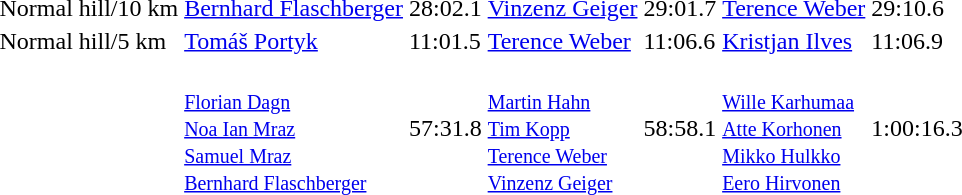<table>
<tr>
<td>Normal hill/10 km</td>
<td><a href='#'>Bernhard Flaschberger</a><br></td>
<td>28:02.1</td>
<td><a href='#'>Vinzenz Geiger</a><br></td>
<td>29:01.7</td>
<td><a href='#'>Terence Weber</a><br></td>
<td>29:10.6</td>
</tr>
<tr>
<td>Normal hill/5 km</td>
<td><a href='#'>Tomáš Portyk</a><br></td>
<td>11:01.5</td>
<td><a href='#'>Terence Weber</a><br></td>
<td>11:06.6</td>
<td><a href='#'>Kristjan Ilves</a><br></td>
<td>11:06.9</td>
</tr>
<tr>
<td></td>
<td><br><small><a href='#'>Florian Dagn</a><br><a href='#'>Noa Ian Mraz</a><br><a href='#'>Samuel Mraz</a><br><a href='#'>Bernhard Flaschberger</a></small></td>
<td>57:31.8</td>
<td><br><small><a href='#'>Martin Hahn</a><br><a href='#'>Tim Kopp</a><br><a href='#'>Terence Weber</a><br><a href='#'>Vinzenz Geiger</a></small></td>
<td>58:58.1</td>
<td><br><small><a href='#'>Wille Karhumaa</a><br><a href='#'>Atte Korhonen</a><br><a href='#'>Mikko Hulkko</a><br><a href='#'>Eero Hirvonen</a></small></td>
<td>1:00:16.3</td>
</tr>
<tr>
</tr>
</table>
